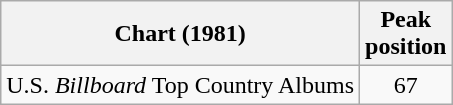<table class="wikitable">
<tr>
<th>Chart (1981)</th>
<th>Peak<br>position</th>
</tr>
<tr>
<td>U.S. <em>Billboard</em> Top Country Albums</td>
<td align="center">67</td>
</tr>
</table>
